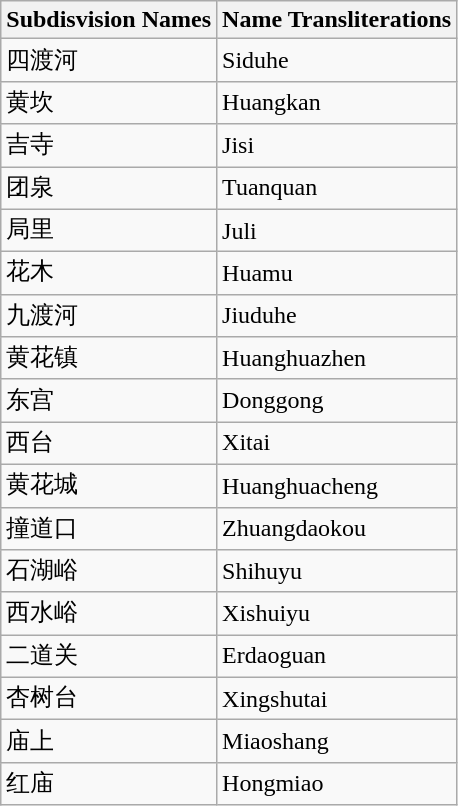<table class="wikitable sortable">
<tr>
<th>Subdisvision Names</th>
<th>Name Transliterations</th>
</tr>
<tr>
<td>四渡河</td>
<td>Siduhe</td>
</tr>
<tr>
<td>黄坎</td>
<td>Huangkan</td>
</tr>
<tr>
<td>吉寺</td>
<td>Jisi</td>
</tr>
<tr>
<td>团泉</td>
<td>Tuanquan</td>
</tr>
<tr>
<td>局里</td>
<td>Juli</td>
</tr>
<tr>
<td>花木</td>
<td>Huamu</td>
</tr>
<tr>
<td>九渡河</td>
<td>Jiuduhe</td>
</tr>
<tr>
<td>黄花镇</td>
<td>Huanghuazhen</td>
</tr>
<tr>
<td>东宫</td>
<td>Donggong</td>
</tr>
<tr>
<td>西台</td>
<td>Xitai</td>
</tr>
<tr>
<td>黄花城</td>
<td>Huanghuacheng</td>
</tr>
<tr>
<td>撞道口</td>
<td>Zhuangdaokou</td>
</tr>
<tr>
<td>石湖峪</td>
<td>Shihuyu</td>
</tr>
<tr>
<td>西水峪</td>
<td>Xishuiyu</td>
</tr>
<tr>
<td>二道关</td>
<td>Erdaoguan</td>
</tr>
<tr>
<td>杏树台</td>
<td>Xingshutai</td>
</tr>
<tr>
<td>庙上</td>
<td>Miaoshang</td>
</tr>
<tr>
<td>红庙</td>
<td>Hongmiao</td>
</tr>
</table>
